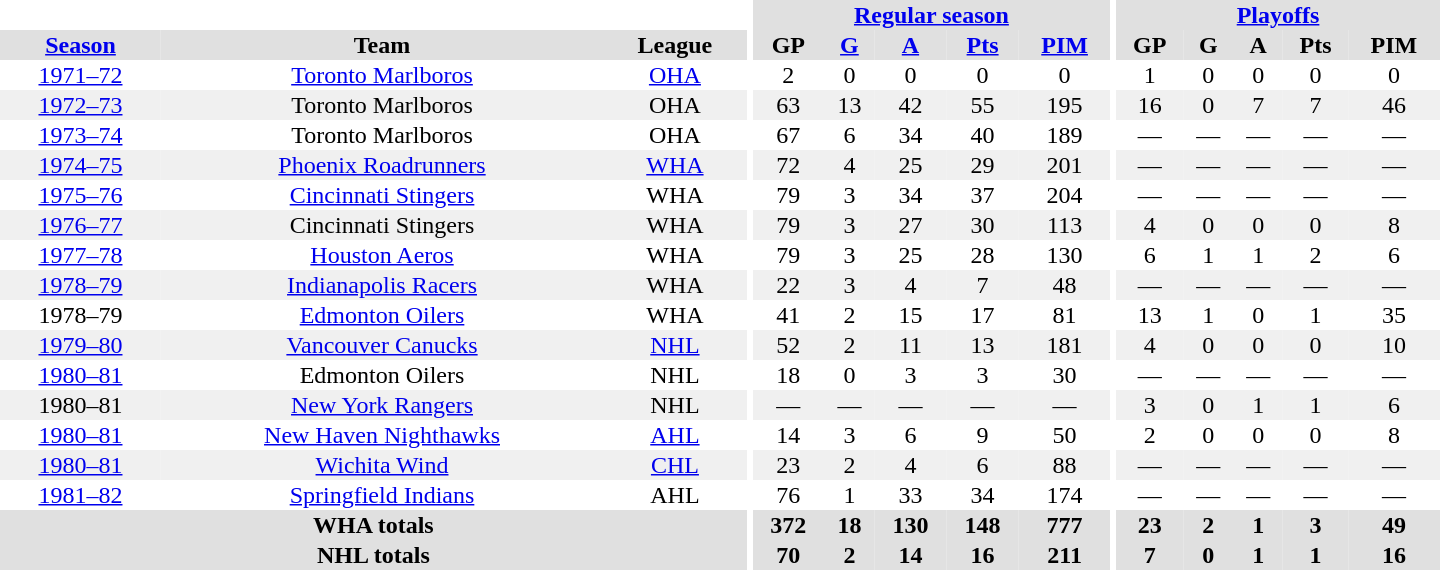<table border="0" cellpadding="1" cellspacing="0" style="text-align:center; width:60em">
<tr bgcolor="#e0e0e0">
<th colspan="3" bgcolor="#ffffff"></th>
<th rowspan="100" bgcolor="#ffffff"></th>
<th colspan="5"><a href='#'>Regular season</a></th>
<th rowspan="100" bgcolor="#ffffff"></th>
<th colspan="5"><a href='#'>Playoffs</a></th>
</tr>
<tr bgcolor="#e0e0e0">
<th><a href='#'>Season</a></th>
<th>Team</th>
<th>League</th>
<th>GP</th>
<th><a href='#'>G</a></th>
<th><a href='#'>A</a></th>
<th><a href='#'>Pts</a></th>
<th><a href='#'>PIM</a></th>
<th>GP</th>
<th>G</th>
<th>A</th>
<th>Pts</th>
<th>PIM</th>
</tr>
<tr>
<td><a href='#'>1971–72</a></td>
<td><a href='#'>Toronto Marlboros</a></td>
<td><a href='#'>OHA</a></td>
<td>2</td>
<td>0</td>
<td>0</td>
<td>0</td>
<td>0</td>
<td>1</td>
<td>0</td>
<td>0</td>
<td>0</td>
<td>0</td>
</tr>
<tr bgcolor="#f0f0f0">
<td><a href='#'>1972–73</a></td>
<td>Toronto Marlboros</td>
<td>OHA</td>
<td>63</td>
<td>13</td>
<td>42</td>
<td>55</td>
<td>195</td>
<td>16</td>
<td>0</td>
<td>7</td>
<td>7</td>
<td>46</td>
</tr>
<tr>
<td><a href='#'>1973–74</a></td>
<td>Toronto Marlboros</td>
<td>OHA</td>
<td>67</td>
<td>6</td>
<td>34</td>
<td>40</td>
<td>189</td>
<td>—</td>
<td>—</td>
<td>—</td>
<td>—</td>
<td>—</td>
</tr>
<tr bgcolor="#f0f0f0">
<td><a href='#'>1974–75</a></td>
<td><a href='#'>Phoenix Roadrunners</a></td>
<td><a href='#'>WHA</a></td>
<td>72</td>
<td>4</td>
<td>25</td>
<td>29</td>
<td>201</td>
<td>—</td>
<td>—</td>
<td>—</td>
<td>—</td>
<td>—</td>
</tr>
<tr>
<td><a href='#'>1975–76</a></td>
<td><a href='#'>Cincinnati Stingers</a></td>
<td>WHA</td>
<td>79</td>
<td>3</td>
<td>34</td>
<td>37</td>
<td>204</td>
<td>—</td>
<td>—</td>
<td>—</td>
<td>—</td>
<td>—</td>
</tr>
<tr bgcolor="#f0f0f0">
<td><a href='#'>1976–77</a></td>
<td>Cincinnati Stingers</td>
<td>WHA</td>
<td>79</td>
<td>3</td>
<td>27</td>
<td>30</td>
<td>113</td>
<td>4</td>
<td>0</td>
<td>0</td>
<td>0</td>
<td>8</td>
</tr>
<tr>
<td><a href='#'>1977–78</a></td>
<td><a href='#'>Houston Aeros</a></td>
<td>WHA</td>
<td>79</td>
<td>3</td>
<td>25</td>
<td>28</td>
<td>130</td>
<td>6</td>
<td>1</td>
<td>1</td>
<td>2</td>
<td>6</td>
</tr>
<tr bgcolor="#f0f0f0">
<td><a href='#'>1978–79</a></td>
<td><a href='#'>Indianapolis Racers</a></td>
<td>WHA</td>
<td>22</td>
<td>3</td>
<td>4</td>
<td>7</td>
<td>48</td>
<td>—</td>
<td>—</td>
<td>—</td>
<td>—</td>
<td>—</td>
</tr>
<tr>
<td>1978–79</td>
<td><a href='#'>Edmonton Oilers</a></td>
<td>WHA</td>
<td>41</td>
<td>2</td>
<td>15</td>
<td>17</td>
<td>81</td>
<td>13</td>
<td>1</td>
<td>0</td>
<td>1</td>
<td>35</td>
</tr>
<tr bgcolor="#f0f0f0">
<td><a href='#'>1979–80</a></td>
<td><a href='#'>Vancouver Canucks</a></td>
<td><a href='#'>NHL</a></td>
<td>52</td>
<td>2</td>
<td>11</td>
<td>13</td>
<td>181</td>
<td>4</td>
<td>0</td>
<td>0</td>
<td>0</td>
<td>10</td>
</tr>
<tr>
<td><a href='#'>1980–81</a></td>
<td>Edmonton Oilers</td>
<td>NHL</td>
<td>18</td>
<td>0</td>
<td>3</td>
<td>3</td>
<td>30</td>
<td>—</td>
<td>—</td>
<td>—</td>
<td>—</td>
<td>—</td>
</tr>
<tr bgcolor="#f0f0f0">
<td>1980–81</td>
<td><a href='#'>New York Rangers</a></td>
<td>NHL</td>
<td>—</td>
<td>—</td>
<td>—</td>
<td>—</td>
<td>—</td>
<td>3</td>
<td>0</td>
<td>1</td>
<td>1</td>
<td>6</td>
</tr>
<tr>
<td><a href='#'>1980–81</a></td>
<td><a href='#'>New Haven Nighthawks</a></td>
<td><a href='#'>AHL</a></td>
<td>14</td>
<td>3</td>
<td>6</td>
<td>9</td>
<td>50</td>
<td>2</td>
<td>0</td>
<td>0</td>
<td>0</td>
<td>8</td>
</tr>
<tr bgcolor="#f0f0f0">
<td><a href='#'>1980–81</a></td>
<td><a href='#'>Wichita Wind</a></td>
<td><a href='#'>CHL</a></td>
<td>23</td>
<td>2</td>
<td>4</td>
<td>6</td>
<td>88</td>
<td>—</td>
<td>—</td>
<td>—</td>
<td>—</td>
<td>—</td>
</tr>
<tr>
<td><a href='#'>1981–82</a></td>
<td><a href='#'>Springfield Indians</a></td>
<td>AHL</td>
<td>76</td>
<td>1</td>
<td>33</td>
<td>34</td>
<td>174</td>
<td>—</td>
<td>—</td>
<td>—</td>
<td>—</td>
<td>—</td>
</tr>
<tr bgcolor="#e0e0e0">
<th colspan="3">WHA totals</th>
<th>372</th>
<th>18</th>
<th>130</th>
<th>148</th>
<th>777</th>
<th>23</th>
<th>2</th>
<th>1</th>
<th>3</th>
<th>49</th>
</tr>
<tr bgcolor="#e0e0e0">
<th colspan="3">NHL totals</th>
<th>70</th>
<th>2</th>
<th>14</th>
<th>16</th>
<th>211</th>
<th>7</th>
<th>0</th>
<th>1</th>
<th>1</th>
<th>16</th>
</tr>
</table>
